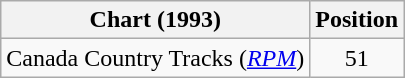<table class="wikitable sortable">
<tr>
<th scope="col">Chart (1993)</th>
<th scope="col">Position</th>
</tr>
<tr>
<td>Canada Country Tracks (<em><a href='#'>RPM</a></em>)</td>
<td align="center">51</td>
</tr>
</table>
